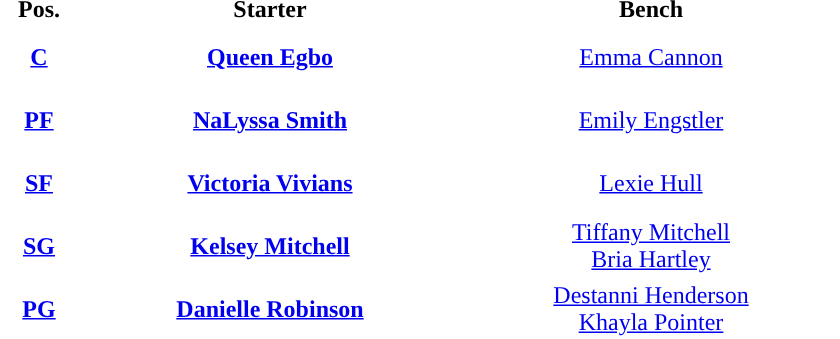<table style="text-align:center; ">
<tr>
<th width="50">Pos.</th>
<th width="250">Starter</th>
<th width="250">Bench</th>
</tr>
<tr style="height:40px; background:white; color:#092C57">
<th><a href='#'><span>C</span></a></th>
<td><strong><a href='#'>Queen Egbo</a></strong></td>
<td><a href='#'>Emma Cannon</a></td>
</tr>
<tr style="height:40px; background:white; color:#092C57">
<th><a href='#'><span>PF</span></a></th>
<td><strong><a href='#'>NaLyssa Smith</a></strong></td>
<td><a href='#'>Emily Engstler</a></td>
</tr>
<tr style="height:40px; background:white; color:#092C57">
<th><a href='#'><span>SF</span></a></th>
<td><strong><a href='#'>Victoria Vivians</a></strong></td>
<td><a href='#'>Lexie Hull</a></td>
</tr>
<tr style="height:40px; background:white; color:#092C57">
<th><a href='#'><span>SG</span></a></th>
<td><strong><a href='#'>Kelsey Mitchell</a></strong></td>
<td><a href='#'>Tiffany Mitchell</a><br><a href='#'>Bria Hartley</a></td>
</tr>
<tr style="height:40px; background:white; color:#092C57">
<th><a href='#'><span>PG</span></a></th>
<td><strong><a href='#'>Danielle Robinson</a></strong></td>
<td><a href='#'>Destanni Henderson</a><br><a href='#'>Khayla Pointer</a></td>
</tr>
</table>
